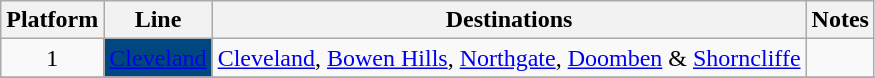<table class="wikitable" style="float: none; margin: 0.5em; ">
<tr>
<th>Platform</th>
<th>Line</th>
<th>Destinations</th>
<th>Notes</th>
</tr>
<tr>
<td rowspan="1" style="text-align:center;">1</td>
<td style=background:#00467f><a href='#'><span>Cleveland</span></a></td>
<td><a href='#'>Cleveland</a>, <a href='#'>Bowen Hills</a>, <a href='#'>Northgate</a>, <a href='#'>Doomben</a> & <a href='#'>Shorncliffe</a></td>
<td></td>
</tr>
<tr>
</tr>
</table>
